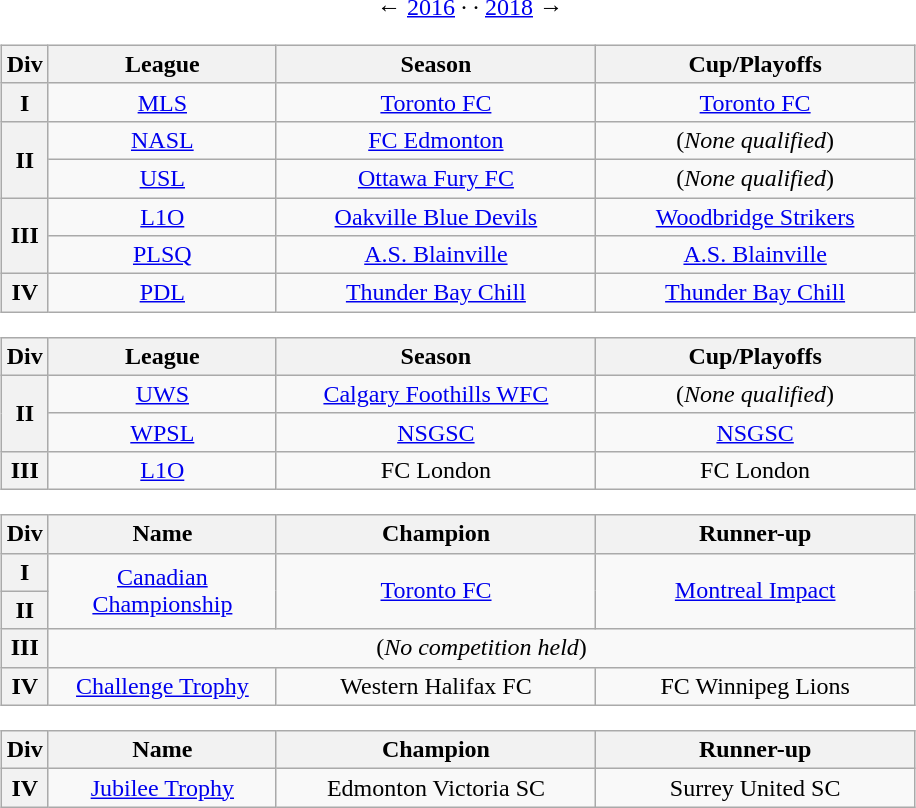<table style="text-align: center; width: 50%; border: 0" align="right">
<tr>
<td align="center"><br>← <a href='#'>2016</a> ·  · <a href='#'>2018</a> →<table class="wikitable" style="text-align: center">
<tr>
<th width="5%">Div</th>
<th width="25%">League</th>
<th width="35%">Season</th>
<th width="35%">Cup/Playoffs</th>
</tr>
<tr>
<th>I</th>
<td>  <a href='#'>MLS</a></td>
<td><a href='#'>Toronto FC</a></td>
<td><a href='#'>Toronto FC</a></td>
</tr>
<tr>
<th rowspan=2>II</th>
<td>  <a href='#'>NASL</a></td>
<td><a href='#'>FC Edmonton</a></td>
<td>(<em>None qualified</em>)</td>
</tr>
<tr>
<td>  <a href='#'>USL</a></td>
<td><a href='#'>Ottawa Fury FC</a></td>
<td>(<em>None qualified</em>)</td>
</tr>
<tr>
<th rowspan=2>III</th>
<td> <a href='#'>L1O</a></td>
<td><a href='#'>Oakville Blue Devils</a></td>
<td><a href='#'>Woodbridge Strikers</a></td>
</tr>
<tr>
<td> <a href='#'>PLSQ</a></td>
<td><a href='#'>A.S. Blainville</a></td>
<td><a href='#'>A.S. Blainville</a></td>
</tr>
<tr>
<th>IV</th>
<td>  <a href='#'>PDL</a></td>
<td><a href='#'>Thunder Bay Chill</a></td>
<td><a href='#'>Thunder Bay Chill</a></td>
</tr>
</table>
<table class="wikitable" style="text-align: center">
<tr>
<th width="5%">Div</th>
<th width="25%">League</th>
<th width="35%">Season</th>
<th width="35%">Cup/Playoffs</th>
</tr>
<tr>
<th rowspan=2>II</th>
<td>  <a href='#'>UWS</a></td>
<td><a href='#'>Calgary Foothills WFC</a></td>
<td>(<em>None qualified</em>)</td>
</tr>
<tr>
<td>  <a href='#'>WPSL</a></td>
<td><a href='#'>NSGSC</a></td>
<td><a href='#'>NSGSC</a></td>
</tr>
<tr>
<th>III</th>
<td> <a href='#'>L1O</a></td>
<td>FC London</td>
<td>FC London</td>
</tr>
</table>
<table class="wikitable" style="text-align: center">
<tr>
<th width="5%">Div</th>
<th width="25%">Name</th>
<th width="35%">Champion</th>
<th width="35%">Runner-up</th>
</tr>
<tr>
<th>I</th>
<td rowspan=2><a href='#'>Canadian Championship</a></td>
<td rowspan=2><a href='#'>Toronto FC</a></td>
<td rowspan=2><a href='#'>Montreal Impact</a></td>
</tr>
<tr>
<th>II</th>
</tr>
<tr>
<th>III</th>
<td colspan=3>(<em>No competition held</em>)</td>
</tr>
<tr>
<th>IV</th>
<td><a href='#'>Challenge Trophy</a></td>
<td>Western Halifax FC</td>
<td>FC Winnipeg Lions</td>
</tr>
</table>
<table class="wikitable" style="text-align: center">
<tr>
<th width="5%">Div</th>
<th width="25%">Name</th>
<th width="35%">Champion</th>
<th width="35%">Runner-up</th>
</tr>
<tr>
<th>IV</th>
<td><a href='#'>Jubilee Trophy</a></td>
<td>Edmonton Victoria SC</td>
<td>Surrey United SC</td>
</tr>
</table>
</td>
</tr>
</table>
